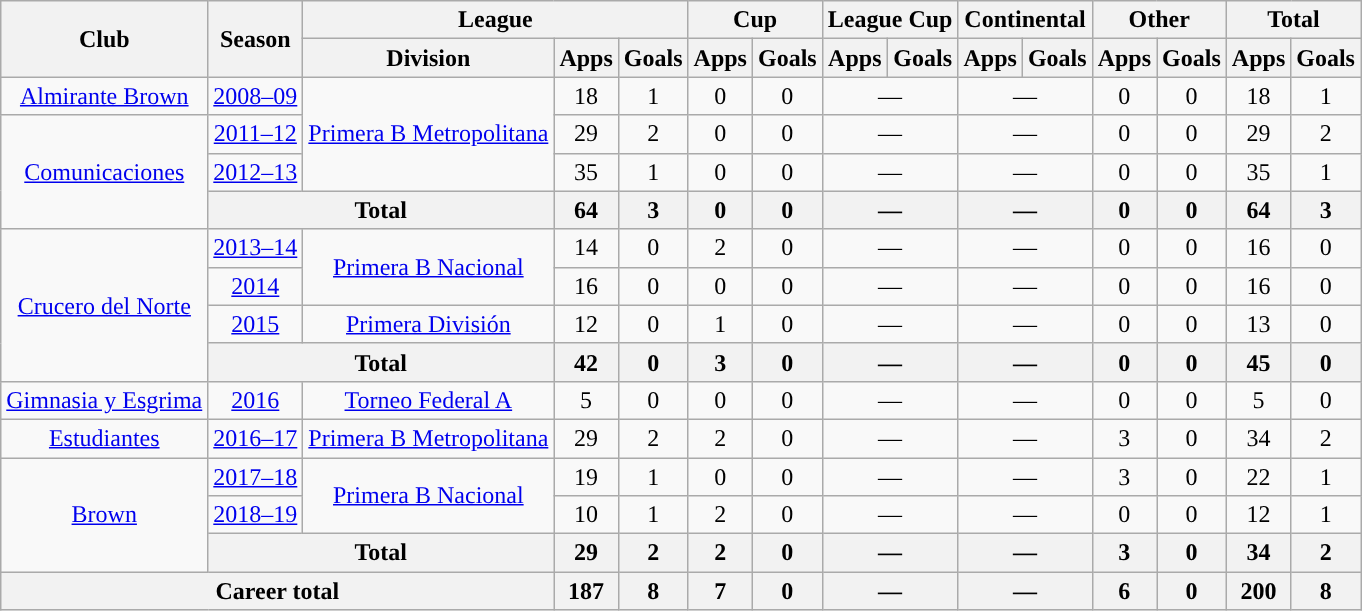<table class="wikitable" style="text-align:center">
<tr>
<th rowspan="2">Club</th>
<th rowspan="2">Season</th>
<th colspan="3">League</th>
<th colspan="2">Cup</th>
<th colspan="2">League Cup</th>
<th colspan="2">Continental</th>
<th colspan="2">Other</th>
<th colspan="2">Total</th>
</tr>
<tr>
<th>Division</th>
<th>Apps</th>
<th>Goals</th>
<th>Apps</th>
<th>Goals</th>
<th>Apps</th>
<th>Goals</th>
<th>Apps</th>
<th>Goals</th>
<th>Apps</th>
<th>Goals</th>
<th>Apps</th>
<th>Goals</th>
</tr>
<tr>
<td rowspan="1"><a href='#'>Almirante Brown</a></td>
<td><a href='#'>2008–09</a></td>
<td rowspan="3"><a href='#'>Primera B Metropolitana</a></td>
<td>18</td>
<td>1</td>
<td>0</td>
<td>0</td>
<td colspan="2">—</td>
<td colspan="2">—</td>
<td>0</td>
<td>0</td>
<td>18</td>
<td>1</td>
</tr>
<tr>
<td rowspan="3"><a href='#'>Comunicaciones</a></td>
<td><a href='#'>2011–12</a></td>
<td>29</td>
<td>2</td>
<td>0</td>
<td>0</td>
<td colspan="2">—</td>
<td colspan="2">—</td>
<td>0</td>
<td>0</td>
<td>29</td>
<td>2</td>
</tr>
<tr>
<td><a href='#'>2012–13</a></td>
<td>35</td>
<td>1</td>
<td>0</td>
<td>0</td>
<td colspan="2">—</td>
<td colspan="2">—</td>
<td>0</td>
<td>0</td>
<td>35</td>
<td>1</td>
</tr>
<tr>
<th colspan="2">Total</th>
<th>64</th>
<th>3</th>
<th>0</th>
<th>0</th>
<th colspan="2">—</th>
<th colspan="2">—</th>
<th>0</th>
<th>0</th>
<th>64</th>
<th>3</th>
</tr>
<tr>
<td rowspan="4"><a href='#'>Crucero del Norte</a></td>
<td><a href='#'>2013–14</a></td>
<td rowspan="2"><a href='#'>Primera B Nacional</a></td>
<td>14</td>
<td>0</td>
<td>2</td>
<td>0</td>
<td colspan="2">—</td>
<td colspan="2">—</td>
<td>0</td>
<td>0</td>
<td>16</td>
<td>0</td>
</tr>
<tr>
<td><a href='#'>2014</a></td>
<td>16</td>
<td>0</td>
<td>0</td>
<td>0</td>
<td colspan="2">—</td>
<td colspan="2">—</td>
<td>0</td>
<td>0</td>
<td>16</td>
<td>0</td>
</tr>
<tr>
<td><a href='#'>2015</a></td>
<td rowspan="1"><a href='#'>Primera División</a></td>
<td>12</td>
<td>0</td>
<td>1</td>
<td>0</td>
<td colspan="2">—</td>
<td colspan="2">—</td>
<td>0</td>
<td>0</td>
<td>13</td>
<td>0</td>
</tr>
<tr>
<th colspan="2">Total</th>
<th>42</th>
<th>0</th>
<th>3</th>
<th>0</th>
<th colspan="2">—</th>
<th colspan="2">—</th>
<th>0</th>
<th>0</th>
<th>45</th>
<th>0</th>
</tr>
<tr>
<td rowspan="1"><a href='#'>Gimnasia y Esgrima</a></td>
<td><a href='#'>2016</a></td>
<td rowspan="1"><a href='#'>Torneo Federal A</a></td>
<td>5</td>
<td>0</td>
<td>0</td>
<td>0</td>
<td colspan="2">—</td>
<td colspan="2">—</td>
<td>0</td>
<td>0</td>
<td>5</td>
<td>0</td>
</tr>
<tr>
<td rowspan="1"><a href='#'>Estudiantes</a></td>
<td><a href='#'>2016–17</a></td>
<td rowspan="1"><a href='#'>Primera B Metropolitana</a></td>
<td>29</td>
<td>2</td>
<td>2</td>
<td>0</td>
<td colspan="2">—</td>
<td colspan="2">—</td>
<td>3</td>
<td>0</td>
<td>34</td>
<td>2</td>
</tr>
<tr>
<td rowspan="3"><a href='#'>Brown</a></td>
<td><a href='#'>2017–18</a></td>
<td rowspan="2"><a href='#'>Primera B Nacional</a></td>
<td>19</td>
<td>1</td>
<td>0</td>
<td>0</td>
<td colspan="2">—</td>
<td colspan="2">—</td>
<td>3</td>
<td>0</td>
<td>22</td>
<td>1</td>
</tr>
<tr>
<td><a href='#'>2018–19</a></td>
<td>10</td>
<td>1</td>
<td>2</td>
<td>0</td>
<td colspan="2">—</td>
<td colspan="2">—</td>
<td>0</td>
<td>0</td>
<td>12</td>
<td>1</td>
</tr>
<tr>
<th colspan="2">Total</th>
<th>29</th>
<th>2</th>
<th>2</th>
<th>0</th>
<th colspan="2">—</th>
<th colspan="2">—</th>
<th>3</th>
<th>0</th>
<th>34</th>
<th>2</th>
</tr>
<tr>
<th colspan="3">Career total</th>
<th>187</th>
<th>8</th>
<th>7</th>
<th>0</th>
<th colspan="2">—</th>
<th colspan="2">—</th>
<th>6</th>
<th>0</th>
<th>200</th>
<th>8</th>
</tr>
</table>
